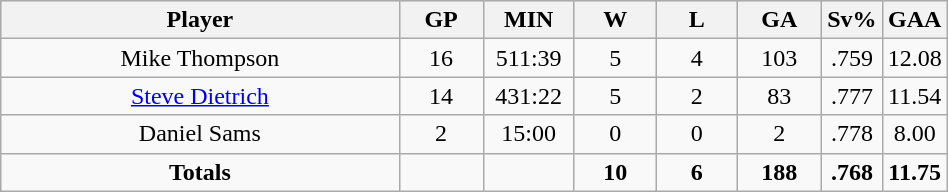<table class="wikitable sortable" width="50%">
<tr align="center"  bgcolor="#dddddd">
<th width="50%">Player</th>
<th width="10%">GP</th>
<th width="10%">MIN</th>
<th width="10%">W</th>
<th width="10%">L</th>
<th width="10%">GA</th>
<th width="10%">Sv%</th>
<th width="10%">GAA</th>
</tr>
<tr align=center>
<td>Mike Thompson</td>
<td>16</td>
<td>511:39</td>
<td>5</td>
<td>4</td>
<td>103</td>
<td>.759</td>
<td>12.08</td>
</tr>
<tr align=center>
<td><a href='#'>Steve Dietrich</a></td>
<td>14</td>
<td>431:22</td>
<td>5</td>
<td>2</td>
<td>83</td>
<td>.777</td>
<td>11.54</td>
</tr>
<tr align=center>
<td>Daniel Sams</td>
<td>2</td>
<td>15:00</td>
<td>0</td>
<td>0</td>
<td>2</td>
<td>.778</td>
<td>8.00</td>
</tr>
<tr align=center>
<td><strong>Totals</strong></td>
<td></td>
<td></td>
<td><strong>10</strong></td>
<td><strong>6</strong></td>
<td><strong> 188</strong></td>
<td><strong> .768</strong></td>
<td><strong> 11.75</strong></td>
</tr>
</table>
